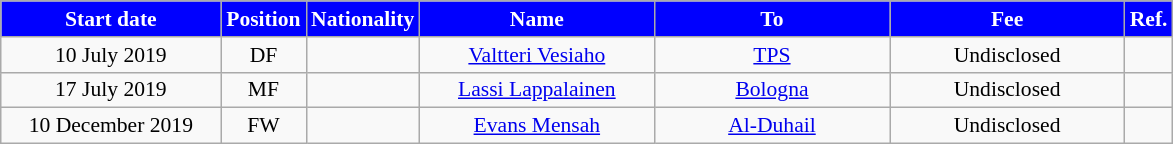<table class="wikitable"  style="text-align:center; font-size:90%; ">
<tr>
<th style="background:#00f; color:white; width:140px;">Start date</th>
<th style="background:#00f; color:white; width:50px;">Position</th>
<th style="background:#00f; color:white; width:50px;">Nationality</th>
<th style="background:#00f; color:white; width:150px;">Name</th>
<th style="background:#00f; color:white; width:150px;">To</th>
<th style="background:#00f; color:white; width:150px;">Fee</th>
<th style="background:#00f; color:white; width:20px;">Ref.</th>
</tr>
<tr>
<td>10 July 2019</td>
<td>DF</td>
<td></td>
<td><a href='#'>Valtteri Vesiaho</a></td>
<td><a href='#'>TPS</a></td>
<td>Undisclosed</td>
<td></td>
</tr>
<tr>
<td>17 July 2019</td>
<td>MF</td>
<td></td>
<td><a href='#'>Lassi Lappalainen</a></td>
<td><a href='#'>Bologna</a></td>
<td>Undisclosed</td>
<td></td>
</tr>
<tr>
<td>10 December 2019</td>
<td>FW</td>
<td></td>
<td><a href='#'>Evans Mensah</a></td>
<td><a href='#'>Al-Duhail</a></td>
<td>Undisclosed</td>
<td></td>
</tr>
</table>
